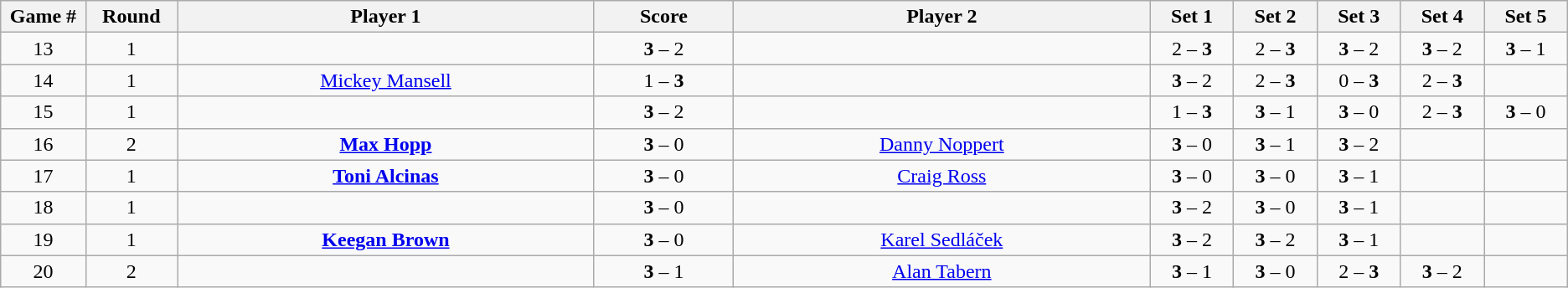<table class="wikitable">
<tr>
<th width="2%">Game #</th>
<th width="2%">Round</th>
<th width="15%">Player 1</th>
<th width="5%">Score</th>
<th width="15%">Player 2</th>
<th width="3%">Set 1</th>
<th width="3%">Set 2</th>
<th width="3%">Set 3</th>
<th width="3%">Set 4</th>
<th width="3%">Set 5</th>
</tr>
<tr style=text-align:center;">
<td>13</td>
<td>1</td>
<td></td>
<td><strong>3</strong> – 2</td>
<td></td>
<td>2 – <strong>3</strong></td>
<td>2 – <strong>3</strong></td>
<td><strong>3</strong> – 2</td>
<td><strong>3</strong> – 2</td>
<td><strong>3</strong> – 1</td>
</tr>
<tr style=text-align:center;">
<td>14</td>
<td>1</td>
<td> <a href='#'>Mickey Mansell</a></td>
<td>1 – <strong>3</strong></td>
<td></td>
<td><strong>3</strong> – 2</td>
<td>2 – <strong>3</strong></td>
<td>0 – <strong>3</strong></td>
<td>2 – <strong>3</strong></td>
<td></td>
</tr>
<tr style=text-align:center;">
<td>15</td>
<td>1</td>
<td></td>
<td><strong>3</strong> – 2</td>
<td></td>
<td>1 – <strong>3</strong></td>
<td><strong>3</strong> – 1</td>
<td><strong>3</strong> – 0</td>
<td>2 – <strong>3</strong></td>
<td><strong>3</strong> – 0</td>
</tr>
<tr style=text-align:center;">
<td>16</td>
<td>2</td>
<td> <strong><a href='#'>Max Hopp</a></strong></td>
<td><strong>3</strong> – 0</td>
<td><a href='#'>Danny Noppert</a> </td>
<td><strong>3</strong> – 0</td>
<td><strong>3</strong> – 1</td>
<td><strong>3</strong> – 2</td>
<td></td>
<td></td>
</tr>
<tr style=text-align:center;">
<td>17</td>
<td>1</td>
<td> <strong><a href='#'>Toni Alcinas</a></strong></td>
<td><strong>3</strong> – 0</td>
<td><a href='#'>Craig Ross</a> </td>
<td><strong>3</strong> – 0</td>
<td><strong>3</strong> – 0</td>
<td><strong>3</strong> – 1</td>
<td></td>
<td></td>
</tr>
<tr style=text-align:center;">
<td>18</td>
<td>1</td>
<td></td>
<td><strong>3</strong> – 0</td>
<td></td>
<td><strong>3</strong> – 2</td>
<td><strong>3</strong> – 0</td>
<td><strong>3</strong> – 1</td>
<td></td>
<td></td>
</tr>
<tr style=text-align:center;">
<td>19</td>
<td>1</td>
<td> <strong><a href='#'>Keegan Brown</a></strong></td>
<td><strong>3</strong> – 0</td>
<td><a href='#'>Karel Sedláček</a> </td>
<td><strong>3</strong> – 2</td>
<td><strong>3</strong> – 2</td>
<td><strong>3</strong> – 1</td>
<td></td>
<td></td>
</tr>
<tr style=text-align:center;">
<td>20</td>
<td>2</td>
<td></td>
<td><strong>3</strong> – 1</td>
<td><a href='#'>Alan Tabern</a> </td>
<td><strong>3</strong> – 1</td>
<td><strong>3</strong> – 0</td>
<td>2 – <strong>3</strong></td>
<td><strong>3</strong> – 2</td>
<td></td>
</tr>
</table>
